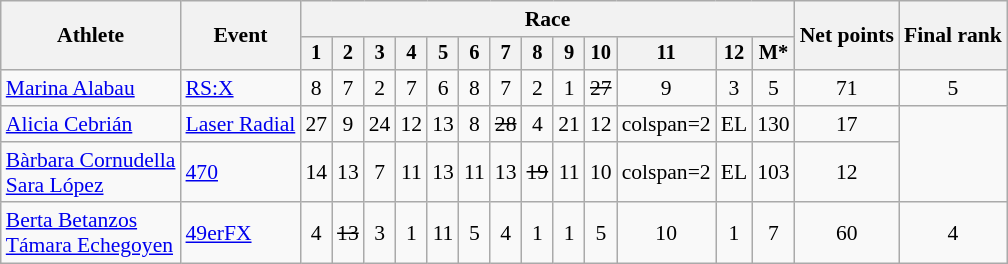<table class="wikitable" style="font-size:90%">
<tr>
<th rowspan="2">Athlete</th>
<th rowspan="2">Event</th>
<th colspan=13>Race</th>
<th rowspan=2>Net points</th>
<th rowspan=2>Final rank</th>
</tr>
<tr style="font-size:95%">
<th>1</th>
<th>2</th>
<th>3</th>
<th>4</th>
<th>5</th>
<th>6</th>
<th>7</th>
<th>8</th>
<th>9</th>
<th>10</th>
<th>11</th>
<th>12</th>
<th>M*</th>
</tr>
<tr align=center>
<td align=left><a href='#'>Marina Alabau</a></td>
<td align=left><a href='#'>RS:X</a></td>
<td>8</td>
<td>7</td>
<td>2</td>
<td>7</td>
<td>6</td>
<td>8</td>
<td>7</td>
<td>2</td>
<td>1</td>
<td><s>27</s></td>
<td>9</td>
<td>3</td>
<td>5</td>
<td>71</td>
<td>5</td>
</tr>
<tr align=center>
<td align=left><a href='#'>Alicia Cebrián</a></td>
<td align=left><a href='#'>Laser Radial</a></td>
<td>27</td>
<td>9</td>
<td>24</td>
<td>12</td>
<td>13</td>
<td>8</td>
<td><s>28</s></td>
<td>4</td>
<td>21</td>
<td>12</td>
<td>colspan=2 </td>
<td>EL</td>
<td>130</td>
<td>17</td>
</tr>
<tr align=center>
<td align=left><a href='#'>Bàrbara Cornudella</a><br><a href='#'>Sara López</a></td>
<td align=left><a href='#'>470</a></td>
<td>14</td>
<td>13</td>
<td>7</td>
<td>11</td>
<td>13</td>
<td>11</td>
<td>13</td>
<td><s>19</s></td>
<td>11</td>
<td>10</td>
<td>colspan=2 </td>
<td>EL</td>
<td>103</td>
<td>12</td>
</tr>
<tr align=center>
<td align=left><a href='#'>Berta Betanzos</a><br><a href='#'>Támara Echegoyen</a></td>
<td align=left><a href='#'>49erFX</a></td>
<td>4</td>
<td><s>13</s></td>
<td>3</td>
<td>1</td>
<td>11</td>
<td>5</td>
<td>4</td>
<td>1</td>
<td>1</td>
<td>5</td>
<td>10</td>
<td>1</td>
<td>7</td>
<td>60</td>
<td>4</td>
</tr>
</table>
